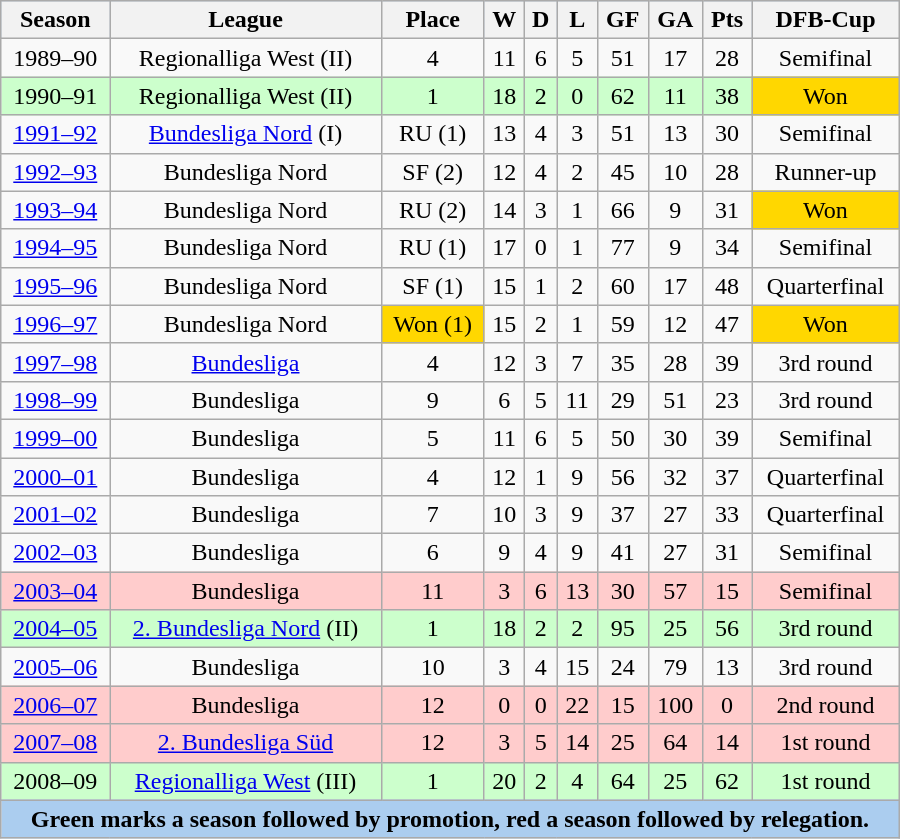<table class="wikitable" width="600px">
<tr style="background-color:#ABCDEF">
<th>Season</th>
<th>League</th>
<th>Place</th>
<th>W</th>
<th>D</th>
<th>L</th>
<th>GF</th>
<th>GA</th>
<th>Pts</th>
<th>DFB-Cup</th>
</tr>
<tr align="center">
<td>1989–90</td>
<td>Regionalliga West (II)</td>
<td>4</td>
<td>11</td>
<td>6</td>
<td>5</td>
<td>51</td>
<td>17</td>
<td>28</td>
<td>Semifinal</td>
</tr>
<tr align="center" style="background:#ccffcc;">
<td>1990–91</td>
<td>Regionalliga West (II)</td>
<td>1</td>
<td>18</td>
<td>2</td>
<td>0</td>
<td>62</td>
<td>11</td>
<td>38</td>
<td bgcolor = gold>Won</td>
</tr>
<tr align="center">
<td><a href='#'>1991–92</a></td>
<td><a href='#'>Bundesliga Nord</a> (I)</td>
<td>RU (1)</td>
<td>13</td>
<td>4</td>
<td>3</td>
<td>51</td>
<td>13</td>
<td>30</td>
<td>Semifinal</td>
</tr>
<tr align="center">
<td><a href='#'>1992–93</a></td>
<td>Bundesliga Nord</td>
<td>SF (2)</td>
<td>12</td>
<td>4</td>
<td>2</td>
<td>45</td>
<td>10</td>
<td>28</td>
<td>Runner-up</td>
</tr>
<tr align="center">
<td><a href='#'>1993–94</a></td>
<td>Bundesliga Nord</td>
<td>RU (2)</td>
<td>14</td>
<td>3</td>
<td>1</td>
<td>66</td>
<td>9</td>
<td>31</td>
<td bgcolor = gold>Won</td>
</tr>
<tr align="center">
<td><a href='#'>1994–95</a></td>
<td>Bundesliga Nord</td>
<td>RU (1)</td>
<td>17</td>
<td>0</td>
<td>1</td>
<td>77</td>
<td>9</td>
<td>34</td>
<td>Semifinal</td>
</tr>
<tr align="center">
<td><a href='#'>1995–96</a></td>
<td>Bundesliga Nord</td>
<td>SF (1)</td>
<td>15</td>
<td>1</td>
<td>2</td>
<td>60</td>
<td>17</td>
<td>48</td>
<td>Quarterfinal</td>
</tr>
<tr align="center">
<td><a href='#'>1996–97</a></td>
<td>Bundesliga Nord</td>
<td bgcolor = gold>Won (1)</td>
<td>15</td>
<td>2</td>
<td>1</td>
<td>59</td>
<td>12</td>
<td>47</td>
<td bgcolor = gold>Won</td>
</tr>
<tr align="center">
<td><a href='#'>1997–98</a></td>
<td><a href='#'>Bundesliga</a></td>
<td>4</td>
<td>12</td>
<td>3</td>
<td>7</td>
<td>35</td>
<td>28</td>
<td>39</td>
<td>3rd round</td>
</tr>
<tr align="center">
<td><a href='#'>1998–99</a></td>
<td>Bundesliga</td>
<td>9</td>
<td>6</td>
<td>5</td>
<td>11</td>
<td>29</td>
<td>51</td>
<td>23</td>
<td>3rd round</td>
</tr>
<tr align="center">
<td><a href='#'>1999–00</a></td>
<td>Bundesliga</td>
<td>5</td>
<td>11</td>
<td>6</td>
<td>5</td>
<td>50</td>
<td>30</td>
<td>39</td>
<td>Semifinal</td>
</tr>
<tr align="center">
<td><a href='#'>2000–01</a></td>
<td>Bundesliga</td>
<td>4</td>
<td>12</td>
<td>1</td>
<td>9</td>
<td>56</td>
<td>32</td>
<td>37</td>
<td>Quarterfinal</td>
</tr>
<tr align="center">
<td><a href='#'>2001–02</a></td>
<td>Bundesliga</td>
<td>7</td>
<td>10</td>
<td>3</td>
<td>9</td>
<td>37</td>
<td>27</td>
<td>33</td>
<td>Quarterfinal</td>
</tr>
<tr align="center">
<td><a href='#'>2002–03</a></td>
<td>Bundesliga</td>
<td>6</td>
<td>9</td>
<td>4</td>
<td>9</td>
<td>41</td>
<td>27</td>
<td>31</td>
<td>Semifinal</td>
</tr>
<tr align="center" style="background:#ffcccc;">
<td><a href='#'>2003–04</a></td>
<td>Bundesliga</td>
<td>11</td>
<td>3</td>
<td>6</td>
<td>13</td>
<td>30</td>
<td>57</td>
<td>15</td>
<td>Semifinal</td>
</tr>
<tr align="center" style="background:#ccffcc;">
<td><a href='#'>2004–05</a></td>
<td><a href='#'>2. Bundesliga Nord</a> (II)</td>
<td>1</td>
<td>18</td>
<td>2</td>
<td>2</td>
<td>95</td>
<td>25</td>
<td>56</td>
<td>3rd round</td>
</tr>
<tr align="center">
<td><a href='#'>2005–06</a></td>
<td>Bundesliga</td>
<td>10</td>
<td>3</td>
<td>4</td>
<td>15</td>
<td>24</td>
<td>79</td>
<td>13</td>
<td>3rd round</td>
</tr>
<tr align="center" style="background:#ffcccc;">
<td><a href='#'>2006–07</a></td>
<td>Bundesliga</td>
<td>12</td>
<td>0</td>
<td>0</td>
<td>22</td>
<td>15</td>
<td>100</td>
<td>0</td>
<td>2nd round</td>
</tr>
<tr align="center" style="background:#ffcccc;">
<td><a href='#'>2007–08</a></td>
<td><a href='#'>2. Bundesliga Süd</a></td>
<td>12</td>
<td>3</td>
<td>5</td>
<td>14</td>
<td>25</td>
<td>64</td>
<td>14</td>
<td>1st round</td>
</tr>
<tr align="center" style="background:#ccffcc;">
<td>2008–09</td>
<td><a href='#'>Regionalliga West</a> (III)</td>
<td>1</td>
<td>20</td>
<td>2</td>
<td>4</td>
<td>64</td>
<td>25</td>
<td>62</td>
<td>1st round</td>
</tr>
<tr style="background-color:#ABCDEF">
<td colspan="10" align="center"><strong>Green marks a season followed by promotion, red a season followed by relegation.</strong></td>
</tr>
</table>
